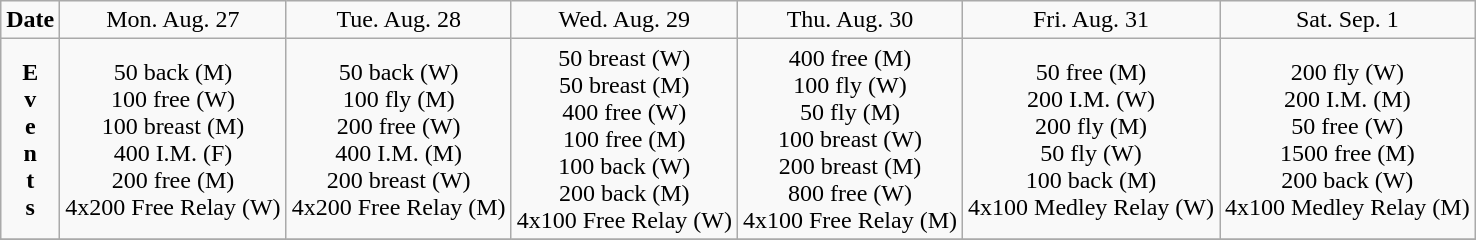<table class=wikitable style="text-align:center">
<tr>
<td><strong>Date</strong></td>
<td>Mon. Aug. 27</td>
<td>Tue. Aug. 28</td>
<td>Wed. Aug. 29</td>
<td>Thu. Aug. 30</td>
<td>Fri. Aug. 31</td>
<td>Sat. Sep. 1</td>
</tr>
<tr>
<td><strong>E<br>v<br>e<br>n<br>t<br>s</strong></td>
<td>50 back (M) <br> 100 free (W) <br> 100 breast (M) <br> 400 I.M. (F) <br> 200 free (M) <br> 4x200 Free Relay (W)</td>
<td>50 back (W) <br> 100 fly (M) <br> 200 free (W) <br> 400 I.M. (M) <br> 200 breast (W) <br> 4x200 Free Relay (M)</td>
<td>50 breast (W) <br> 50 breast (M) <br> 400 free (W) <br> 100 free (M) <br> 100 back (W) <br> 200 back (M) <br> 4x100 Free Relay (W)</td>
<td>400 free (M) <br> 100 fly (W) <br> 50 fly (M) <br> 100 breast (W) <br> 200 breast (M) <br> 800 free (W) <br> 4x100 Free Relay (M)</td>
<td>50 free (M) <br> 200 I.M. (W) <br> 200 fly (M) <br> 50 fly (W) <br> 100 back (M) <br> 4x100 Medley Relay (W)</td>
<td>200 fly (W) <br> 200 I.M. (M) <br> 50 free (W) <br> 1500 free (M) <br> 200 back (W) <br> 4x100 Medley Relay (M)</td>
</tr>
<tr>
</tr>
</table>
